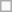<table class=wikitable>
<tr>
<td> </td>
</tr>
</table>
